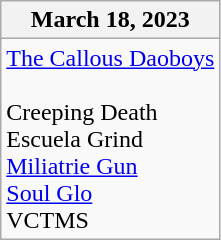<table class="wikitable">
<tr>
<th>March 18, 2023</th>
</tr>
<tr>
<td><a href='#'>The Callous Daoboys</a> <br><br>Creeping Death <br>
Escuela Grind <br>
<a href='#'>Miliatrie Gun</a> <br>
<a href='#'>Soul Glo</a> <br>
VCTMS <br></td>
</tr>
</table>
